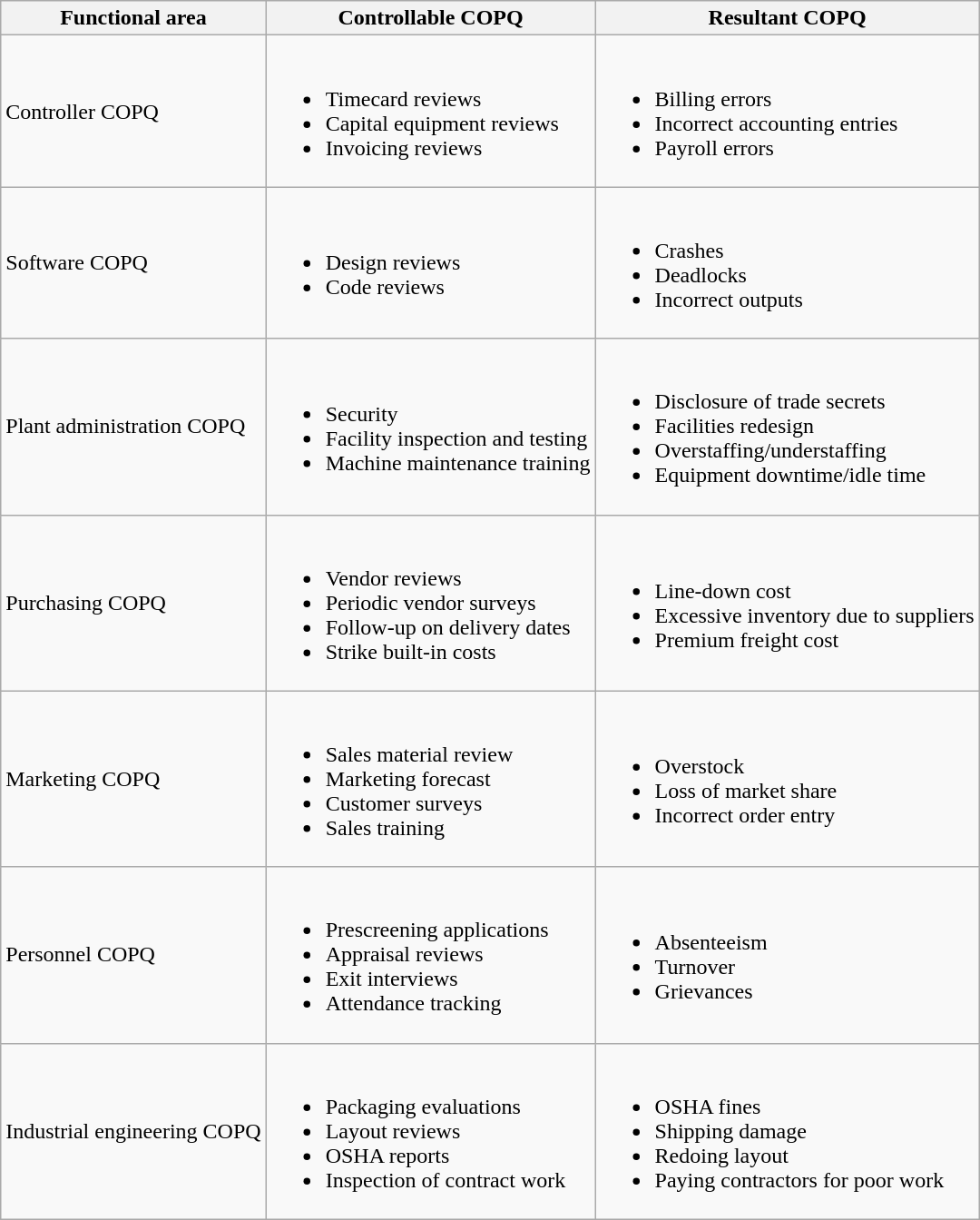<table class="wikitable">
<tr>
<th>Functional area</th>
<th>Controllable COPQ</th>
<th>Resultant COPQ</th>
</tr>
<tr>
<td>Controller COPQ</td>
<td><br><ul><li>Timecard reviews</li><li>Capital equipment reviews</li><li>Invoicing reviews</li></ul></td>
<td><br><ul><li>Billing errors</li><li>Incorrect accounting entries</li><li>Payroll errors</li></ul></td>
</tr>
<tr>
<td>Software COPQ</td>
<td><br><ul><li>Design reviews</li><li>Code reviews</li></ul></td>
<td><br><ul><li>Crashes</li><li>Deadlocks</li><li>Incorrect outputs</li></ul></td>
</tr>
<tr>
<td>Plant administration COPQ</td>
<td><br><ul><li>Security</li><li>Facility inspection and testing</li><li>Machine maintenance training</li></ul></td>
<td><br><ul><li>Disclosure of trade secrets</li><li>Facilities redesign</li><li>Overstaffing/understaffing</li><li>Equipment downtime/idle time</li></ul></td>
</tr>
<tr>
<td>Purchasing COPQ</td>
<td><br><ul><li>Vendor reviews</li><li>Periodic vendor surveys</li><li>Follow-up on delivery dates</li><li>Strike built-in costs</li></ul></td>
<td><br><ul><li>Line-down cost</li><li>Excessive inventory due to suppliers</li><li>Premium freight cost</li></ul></td>
</tr>
<tr>
<td>Marketing COPQ</td>
<td><br><ul><li>Sales material review</li><li>Marketing forecast</li><li>Customer surveys</li><li>Sales training</li></ul></td>
<td><br><ul><li>Overstock</li><li>Loss of market share</li><li>Incorrect order entry</li></ul></td>
</tr>
<tr>
<td>Personnel COPQ</td>
<td><br><ul><li>Prescreening applications</li><li>Appraisal reviews</li><li>Exit interviews</li><li>Attendance tracking</li></ul></td>
<td><br><ul><li>Absenteeism</li><li>Turnover</li><li>Grievances</li></ul></td>
</tr>
<tr>
<td>Industrial engineering COPQ</td>
<td><br><ul><li>Packaging evaluations</li><li>Layout reviews</li><li>OSHA reports</li><li>Inspection of contract work</li></ul></td>
<td><br><ul><li>OSHA fines</li><li>Shipping damage</li><li>Redoing layout</li><li>Paying contractors for poor work</li></ul></td>
</tr>
</table>
